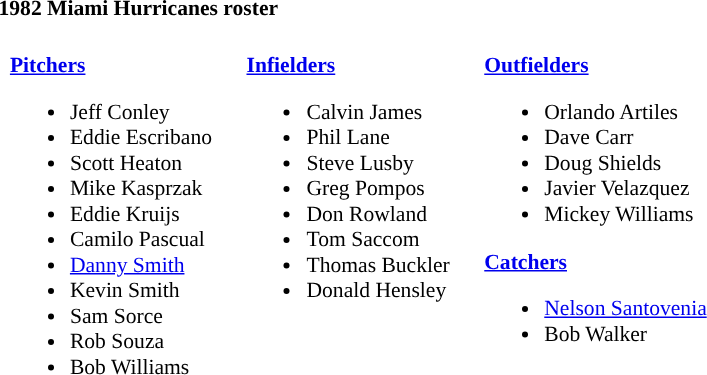<table class="toccolours" style="text-align: left; font-size:90%;">
<tr>
<th colspan="9">1982 Miami Hurricanes roster</th>
</tr>
<tr>
<td width="03"> </td>
<td valign="top"><br><strong><a href='#'>Pitchers</a></strong><ul><li>Jeff Conley</li><li>Eddie Escribano</li><li>Scott Heaton</li><li>Mike Kasprzak</li><li>Eddie Kruijs</li><li>Camilo Pascual</li><li><a href='#'>Danny Smith</a></li><li>Kevin Smith</li><li>Sam Sorce</li><li>Rob Souza</li><li>Bob Williams</li></ul></td>
<td width="15"> </td>
<td valign="top"><br><strong><a href='#'>Infielders</a></strong><ul><li>Calvin James</li><li>Phil Lane</li><li>Steve Lusby</li><li>Greg Pompos</li><li>Don Rowland</li><li>Tom Saccom</li><li>Thomas Buckler</li><li>Donald Hensley</li></ul></td>
<td width="15"> </td>
<td valign="top"><br><strong><a href='#'>Outfielders</a></strong><ul><li>Orlando Artiles</li><li>Dave Carr</li><li>Doug Shields</li><li>Javier Velazquez</li><li>Mickey Williams</li></ul><strong><a href='#'>Catchers</a></strong><ul><li><a href='#'>Nelson Santovenia</a></li><li>Bob Walker</li></ul></td>
</tr>
</table>
